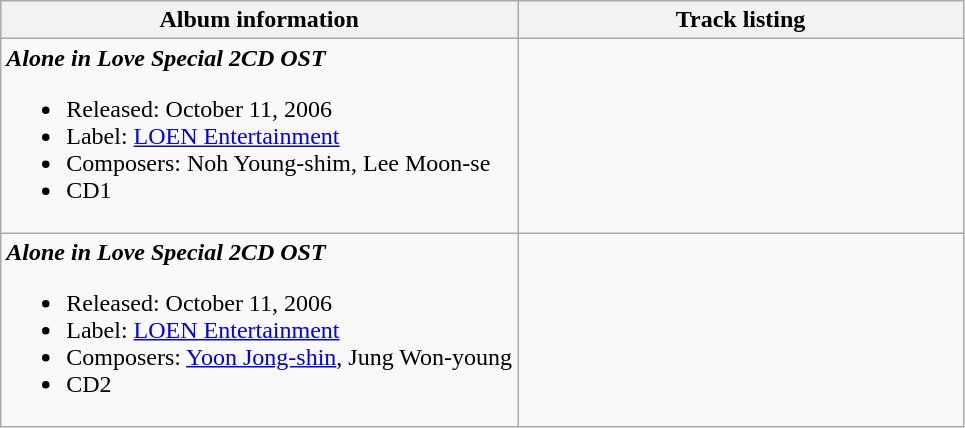<table class="wikitable">
<tr>
<th>Album information</th>
<th align="center" width="290px">Track listing</th>
</tr>
<tr>
<td><strong><em>Alone in Love Special 2CD OST</em></strong><br><ul><li>Released: October 11, 2006</li><li>Label: <a href='#'>LOEN Entertainment</a></li><li>Composers: Noh Young-shim, Lee Moon-se</li><li>CD1</li></ul></td>
<td style="font-size: 85%;"></td>
</tr>
<tr>
<td><strong><em>Alone in Love Special 2CD OST</em></strong><br><ul><li>Released: October 11, 2006</li><li>Label: <a href='#'>LOEN Entertainment</a></li><li>Composers: <a href='#'>Yoon Jong-shin</a>, Jung Won-young</li><li>CD2</li></ul></td>
<td style="font-size: 85%;"></td>
</tr>
</table>
